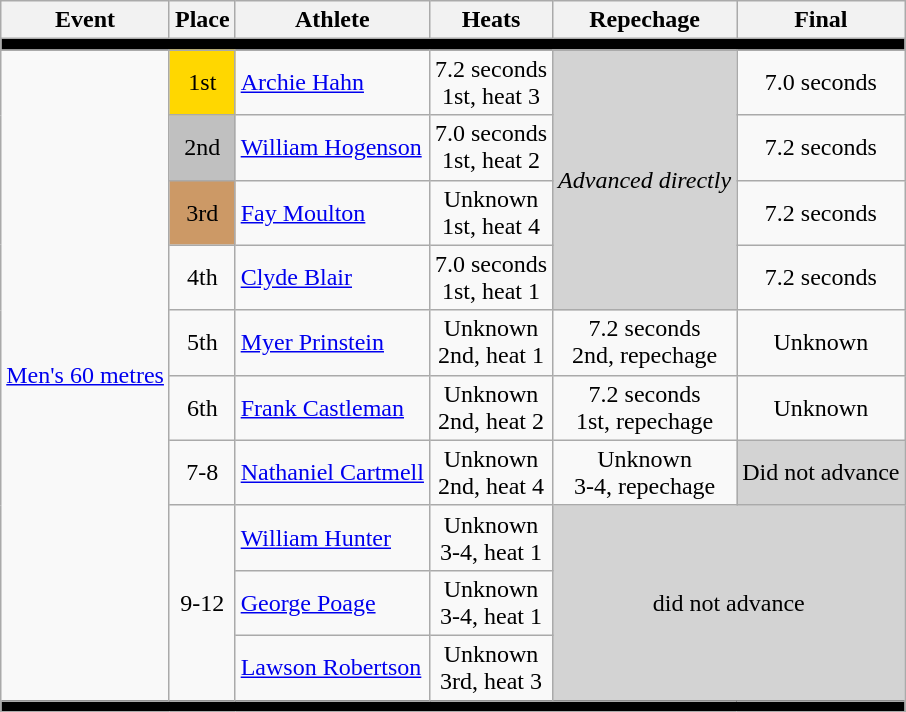<table class=wikitable>
<tr>
<th>Event</th>
<th>Place</th>
<th>Athlete</th>
<th>Heats</th>
<th>Repechage</th>
<th>Final</th>
</tr>
<tr bgcolor=black>
<td colspan=6></td>
</tr>
<tr align=center>
<td rowspan=10><a href='#'>Men's 60 metres</a></td>
<td bgcolor=gold>1st</td>
<td align=left><a href='#'>Archie Hahn</a></td>
<td>7.2 seconds <br> 1st, heat 3</td>
<td bgcolor=lightgray rowspan=4><em>Advanced directly</em></td>
<td>7.0 seconds</td>
</tr>
<tr align=center>
<td bgcolor=silver>2nd</td>
<td align=left><a href='#'>William Hogenson</a></td>
<td>7.0 seconds <br> 1st, heat 2</td>
<td>7.2 seconds</td>
</tr>
<tr align=center>
<td bgcolor=cc9966>3rd</td>
<td align=left><a href='#'>Fay Moulton</a></td>
<td>Unknown <br> 1st, heat 4</td>
<td>7.2 seconds</td>
</tr>
<tr align=center>
<td>4th</td>
<td align=left><a href='#'>Clyde Blair</a></td>
<td>7.0 seconds <br> 1st, heat 1</td>
<td>7.2 seconds</td>
</tr>
<tr align=center>
<td>5th</td>
<td align=left><a href='#'>Myer Prinstein</a></td>
<td>Unknown <br> 2nd, heat 1</td>
<td>7.2 seconds <br> 2nd, repechage</td>
<td>Unknown</td>
</tr>
<tr align=center>
<td>6th</td>
<td align=left><a href='#'>Frank Castleman</a></td>
<td>Unknown <br> 2nd, heat 2</td>
<td>7.2 seconds <br> 1st, repechage</td>
<td>Unknown</td>
</tr>
<tr align=center>
<td>7-8</td>
<td align=left><a href='#'>Nathaniel Cartmell</a></td>
<td>Unknown <br> 2nd, heat 4</td>
<td>Unknown <br> 3-4, repechage</td>
<td bgcolor=lightgray>Did not advance</td>
</tr>
<tr align=center>
<td rowspan=3>9-12</td>
<td align=left><a href='#'>William Hunter</a></td>
<td>Unknown <br> 3-4, heat 1</td>
<td bgcolor=lightgray rowspan=3 colspan=2>did not advance</td>
</tr>
<tr align=center>
<td align=left><a href='#'>George Poage</a></td>
<td>Unknown <br> 3-4, heat 1</td>
</tr>
<tr align=center>
<td align=left><a href='#'>Lawson Robertson</a></td>
<td>Unknown <br> 3rd, heat 3</td>
</tr>
<tr bgcolor=black>
<td colspan=6></td>
</tr>
</table>
